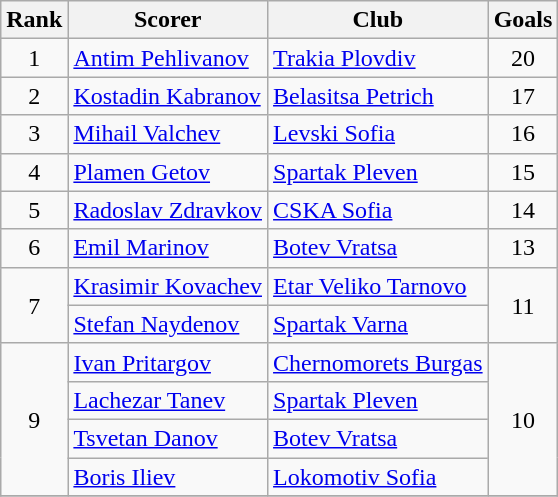<table class="wikitable" style="text-align:center">
<tr>
<th>Rank</th>
<th>Scorer</th>
<th>Club</th>
<th>Goals</th>
</tr>
<tr>
<td rowspan="1">1</td>
<td align="left"> <a href='#'>Antim Pehlivanov</a></td>
<td align="left"><a href='#'>Trakia Plovdiv</a></td>
<td rowspan="1">20</td>
</tr>
<tr>
<td rowspan="1">2</td>
<td align="left"> <a href='#'>Kostadin Kabranov</a></td>
<td align="left"><a href='#'>Belasitsa Petrich</a></td>
<td rowspan="1">17</td>
</tr>
<tr>
<td rowspan="1">3</td>
<td align="left"> <a href='#'>Mihail Valchev</a></td>
<td align="left"><a href='#'>Levski Sofia</a></td>
<td rowspan="1">16</td>
</tr>
<tr>
<td rowspan="1">4</td>
<td align="left"> <a href='#'>Plamen Getov</a></td>
<td align="left"><a href='#'>Spartak Pleven</a></td>
<td rowspan="1">15</td>
</tr>
<tr>
<td rowspan="1">5</td>
<td align="left"> <a href='#'>Radoslav Zdravkov</a></td>
<td align="left"><a href='#'>CSKA Sofia</a></td>
<td rowspan="1">14</td>
</tr>
<tr>
<td rowspan="1">6</td>
<td align="left"> <a href='#'>Emil Marinov</a></td>
<td align="left"><a href='#'>Botev Vratsa</a></td>
<td rowspan="1">13</td>
</tr>
<tr>
<td rowspan="2">7</td>
<td align="left"> <a href='#'>Krasimir Kovachev</a></td>
<td align="left"><a href='#'>Etar Veliko Tarnovo</a></td>
<td rowspan="2">11</td>
</tr>
<tr>
<td align="left"> <a href='#'>Stefan Naydenov</a></td>
<td align="left"><a href='#'>Spartak Varna</a></td>
</tr>
<tr>
<td rowspan="4">9</td>
<td align="left"> <a href='#'>Ivan Pritargov</a></td>
<td align="left"><a href='#'>Chernomorets Burgas</a></td>
<td rowspan="4">10</td>
</tr>
<tr>
<td align="left"> <a href='#'>Lachezar Tanev</a></td>
<td align="left"><a href='#'>Spartak Pleven</a></td>
</tr>
<tr>
<td align="left"> <a href='#'>Tsvetan Danov</a></td>
<td align="left"><a href='#'>Botev Vratsa</a></td>
</tr>
<tr>
<td align="left"> <a href='#'>Boris Iliev</a></td>
<td align="left"><a href='#'>Lokomotiv Sofia</a></td>
</tr>
<tr>
</tr>
</table>
